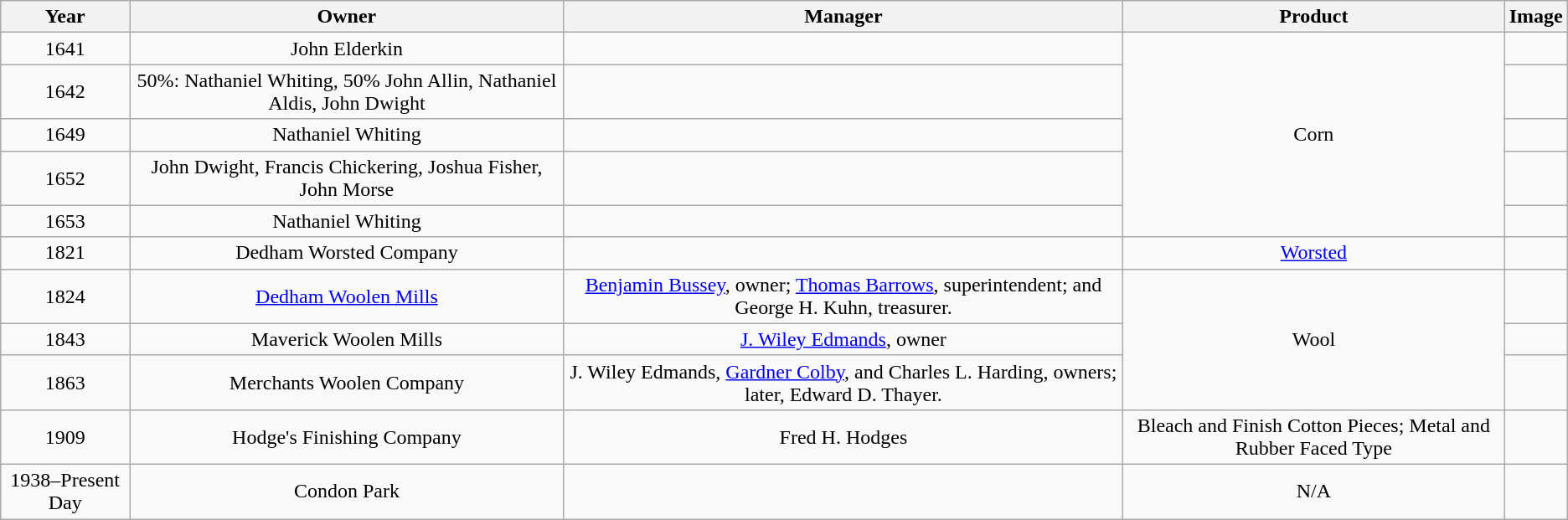<table class="wikitable" style="text-align:center">
<tr>
<th>Year</th>
<th>Owner</th>
<th>Manager</th>
<th>Product</th>
<th>Image</th>
</tr>
<tr>
<td>1641</td>
<td>John Elderkin</td>
<td></td>
<td rowspan=5>Corn</td>
<td></td>
</tr>
<tr>
<td>1642</td>
<td>50%: Nathaniel Whiting, 50% John Allin, Nathaniel Aldis, John Dwight</td>
<td></td>
<td></td>
</tr>
<tr>
<td>1649</td>
<td>Nathaniel Whiting</td>
<td></td>
<td></td>
</tr>
<tr>
<td>1652</td>
<td>John Dwight, Francis Chickering, Joshua Fisher, John Morse</td>
<td></td>
<td></td>
</tr>
<tr>
<td>1653</td>
<td>Nathaniel Whiting</td>
<td></td>
<td></td>
</tr>
<tr>
<td>1821</td>
<td>Dedham Worsted Company</td>
<td></td>
<td><a href='#'>Worsted</a></td>
<td></td>
</tr>
<tr>
<td>1824</td>
<td><a href='#'>Dedham Woolen Mills</a></td>
<td><a href='#'>Benjamin Bussey</a>, owner; <a href='#'>Thomas Barrows</a>, superintendent; and George H. Kuhn, treasurer.</td>
<td rowspan=3>Wool</td>
<td></td>
</tr>
<tr>
<td>1843</td>
<td>Maverick Woolen Mills</td>
<td><a href='#'>J. Wiley Edmands</a>, owner</td>
<td></td>
</tr>
<tr>
<td>1863</td>
<td>Merchants Woolen Company</td>
<td>J. Wiley Edmands, <a href='#'>Gardner Colby</a>, and Charles L. Harding, owners; later, Edward D. Thayer.</td>
<td></td>
</tr>
<tr>
<td>1909</td>
<td>Hodge's Finishing Company</td>
<td>Fred H. Hodges</td>
<td>Bleach and Finish Cotton Pieces; Metal and Rubber Faced Type</td>
<td></td>
</tr>
<tr>
<td>1938–Present Day</td>
<td>Condon Park</td>
<td></td>
<td>N/A</td>
<td> </td>
</tr>
</table>
